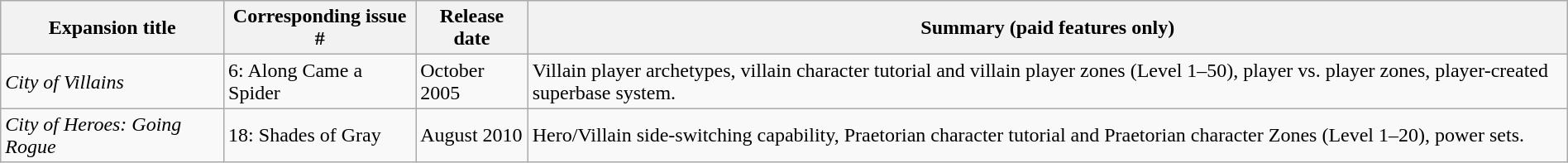<table class="wikitable" style="width:100%;">
<tr>
<th>Expansion title</th>
<th>Corresponding issue #</th>
<th>Release date</th>
<th>Summary (paid features only)</th>
</tr>
<tr>
<td><em>City of Villains</em></td>
<td>6: Along Came a Spider</td>
<td>October 2005</td>
<td>Villain player archetypes, villain character tutorial and villain player zones (Level 1–50), player vs. player zones, player-created superbase system.</td>
</tr>
<tr>
<td><em>City of Heroes: Going Rogue</em></td>
<td>18: Shades of Gray</td>
<td>August 2010</td>
<td>Hero/Villain side-switching capability, Praetorian character tutorial and Praetorian character Zones (Level 1–20), power sets.</td>
</tr>
</table>
